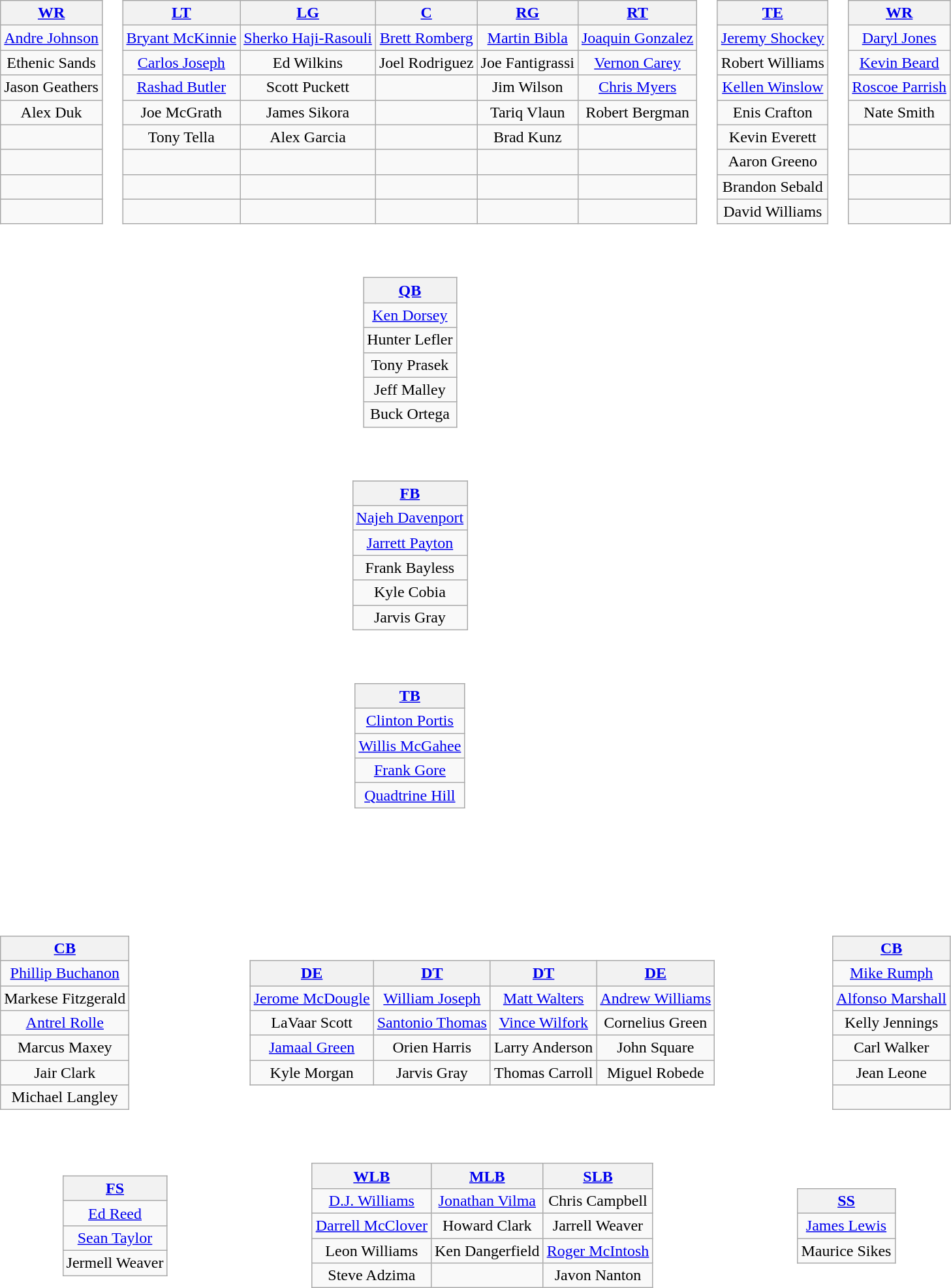<table>
<tr>
<td style="text-align:center;"><br><table style="width:100%">
<tr>
<td align="left"><br><table class="wikitable" style="text-align:center">
<tr>
<th><a href='#'>WR</a></th>
</tr>
<tr>
<td><a href='#'>Andre Johnson</a></td>
</tr>
<tr>
<td>Ethenic Sands</td>
</tr>
<tr>
<td>Jason Geathers</td>
</tr>
<tr>
<td>Alex Duk</td>
</tr>
<tr>
<td> </td>
</tr>
<tr>
<td> </td>
</tr>
<tr>
<td> </td>
</tr>
<tr>
<td> </td>
</tr>
</table>
</td>
<td><br><table class="wikitable" style="text-align:center">
<tr>
<th><a href='#'>LT</a></th>
<th><a href='#'>LG</a></th>
<th><a href='#'>C</a></th>
<th><a href='#'>RG</a></th>
<th><a href='#'>RT</a></th>
</tr>
<tr>
<td><a href='#'>Bryant McKinnie</a></td>
<td><a href='#'>Sherko Haji-Rasouli</a></td>
<td><a href='#'>Brett Romberg</a></td>
<td><a href='#'>Martin Bibla</a></td>
<td><a href='#'>Joaquin Gonzalez</a></td>
</tr>
<tr>
<td><a href='#'>Carlos Joseph</a></td>
<td>Ed Wilkins</td>
<td>Joel Rodriguez</td>
<td>Joe Fantigrassi</td>
<td><a href='#'>Vernon Carey</a></td>
</tr>
<tr>
<td><a href='#'>Rashad Butler</a></td>
<td>Scott Puckett</td>
<td></td>
<td>Jim Wilson</td>
<td><a href='#'>Chris Myers</a></td>
</tr>
<tr>
<td>Joe McGrath</td>
<td>James Sikora</td>
<td></td>
<td>Tariq Vlaun</td>
<td>Robert Bergman</td>
</tr>
<tr>
<td>Tony Tella</td>
<td>Alex Garcia</td>
<td></td>
<td>Brad Kunz</td>
<td></td>
</tr>
<tr>
<td> </td>
<td></td>
<td></td>
<td></td>
<td></td>
</tr>
<tr>
<td> </td>
<td></td>
<td></td>
<td></td>
<td></td>
</tr>
<tr>
<td> </td>
<td></td>
<td></td>
<td></td>
<td></td>
</tr>
</table>
</td>
<td><br><table class="wikitable" style="text-align:center">
<tr>
<th><a href='#'>TE</a></th>
</tr>
<tr>
<td><a href='#'>Jeremy Shockey</a></td>
</tr>
<tr>
<td>Robert Williams</td>
</tr>
<tr>
<td><a href='#'>Kellen Winslow</a></td>
</tr>
<tr>
<td>Enis Crafton</td>
</tr>
<tr>
<td>Kevin Everett</td>
</tr>
<tr>
<td>Aaron Greeno</td>
</tr>
<tr>
<td>Brandon Sebald</td>
</tr>
<tr>
<td>David Williams</td>
</tr>
</table>
</td>
<td align="right"><br><table class="wikitable" style="text-align:center">
<tr>
<th><a href='#'>WR</a></th>
</tr>
<tr>
<td><a href='#'>Daryl Jones</a></td>
</tr>
<tr>
<td><a href='#'>Kevin Beard</a></td>
</tr>
<tr>
<td><a href='#'>Roscoe Parrish</a></td>
</tr>
<tr>
<td>Nate Smith</td>
</tr>
<tr>
<td> </td>
</tr>
<tr>
<td> </td>
</tr>
<tr>
<td> </td>
</tr>
<tr>
<td> </td>
</tr>
</table>
</td>
</tr>
<tr>
<td></td>
<td align="center"><br><table class="wikitable" style="text-align:center">
<tr>
<th><a href='#'>QB</a></th>
</tr>
<tr>
<td><a href='#'>Ken Dorsey</a></td>
</tr>
<tr>
<td>Hunter Lefler</td>
</tr>
<tr>
<td>Tony Prasek</td>
</tr>
<tr>
<td>Jeff Malley</td>
</tr>
<tr>
<td>Buck Ortega</td>
</tr>
</table>
</td>
</tr>
<tr>
<td></td>
<td align="center"><br><table class="wikitable" style="text-align:center">
<tr>
<th><a href='#'>FB</a></th>
</tr>
<tr>
<td><a href='#'>Najeh Davenport</a></td>
</tr>
<tr>
<td><a href='#'>Jarrett Payton</a></td>
</tr>
<tr>
<td>Frank Bayless</td>
</tr>
<tr>
<td>Kyle Cobia</td>
</tr>
<tr>
<td>Jarvis Gray</td>
</tr>
</table>
</td>
</tr>
<tr>
<td></td>
<td align="center"><br><table class="wikitable" style="text-align:center">
<tr>
<th><a href='#'>TB</a></th>
</tr>
<tr>
<td><a href='#'>Clinton Portis</a></td>
</tr>
<tr>
<td><a href='#'>Willis McGahee</a></td>
</tr>
<tr>
<td><a href='#'>Frank Gore</a></td>
</tr>
<tr>
<td><a href='#'>Quadtrine Hill</a></td>
</tr>
</table>
</td>
</tr>
</table>
</td>
</tr>
<tr>
<td style="height:3em"></td>
</tr>
<tr>
<td style="text-align:center;"><br><table style="width:100%">
<tr>
<td align="left"><br><table class="wikitable" style="text-align:center">
<tr>
<th><a href='#'>CB</a></th>
</tr>
<tr>
<td><a href='#'>Phillip Buchanon</a></td>
</tr>
<tr>
<td>Markese Fitzgerald</td>
</tr>
<tr>
<td><a href='#'>Antrel Rolle</a></td>
</tr>
<tr>
<td>Marcus Maxey</td>
</tr>
<tr>
<td>Jair Clark</td>
</tr>
<tr>
<td>Michael Langley</td>
</tr>
</table>
</td>
<td align="center"><br><table class="wikitable" style="text-align:center">
<tr>
<th><a href='#'>DE</a></th>
<th><a href='#'>DT</a></th>
<th><a href='#'>DT</a></th>
<th><a href='#'>DE</a></th>
</tr>
<tr>
<td><a href='#'>Jerome McDougle</a></td>
<td><a href='#'>William Joseph</a></td>
<td><a href='#'>Matt Walters</a></td>
<td><a href='#'>Andrew Williams</a></td>
</tr>
<tr>
<td>LaVaar Scott</td>
<td><a href='#'>Santonio Thomas</a></td>
<td><a href='#'>Vince Wilfork</a></td>
<td>Cornelius Green</td>
</tr>
<tr>
<td><a href='#'>Jamaal Green</a></td>
<td>Orien Harris</td>
<td>Larry Anderson</td>
<td>John Square</td>
</tr>
<tr>
<td>Kyle Morgan</td>
<td>Jarvis Gray</td>
<td>Thomas Carroll</td>
<td>Miguel Robede</td>
</tr>
</table>
</td>
<td align="right"><br><table class="wikitable" style="text-align:center">
<tr>
<th><a href='#'>CB</a></th>
</tr>
<tr>
<td><a href='#'>Mike Rumph</a></td>
</tr>
<tr>
<td><a href='#'>Alfonso Marshall</a></td>
</tr>
<tr>
<td>Kelly Jennings</td>
</tr>
<tr>
<td>Carl Walker</td>
</tr>
<tr>
<td>Jean Leone</td>
</tr>
<tr>
<td> </td>
</tr>
</table>
</td>
</tr>
<tr>
<td align="right"><br><table class="wikitable" style="text-align:center">
<tr>
<th><a href='#'>FS</a></th>
</tr>
<tr>
<td><a href='#'>Ed Reed</a></td>
</tr>
<tr>
<td><a href='#'>Sean Taylor</a></td>
</tr>
<tr>
<td>Jermell Weaver</td>
</tr>
</table>
</td>
<td align="center"><br><table class="wikitable" style="text-align:center">
<tr>
<th><a href='#'>WLB</a></th>
<th><a href='#'>MLB</a></th>
<th><a href='#'>SLB</a></th>
</tr>
<tr>
<td><a href='#'>D.J. Williams</a></td>
<td><a href='#'>Jonathan Vilma</a></td>
<td>Chris Campbell</td>
</tr>
<tr>
<td><a href='#'>Darrell McClover</a></td>
<td>Howard Clark</td>
<td>Jarrell Weaver</td>
</tr>
<tr>
<td>Leon Williams</td>
<td>Ken Dangerfield</td>
<td><a href='#'>Roger McIntosh</a></td>
</tr>
<tr>
<td>Steve Adzima</td>
<td></td>
<td>Javon Nanton</td>
</tr>
</table>
</td>
<td align="left"><br><table class="wikitable" style="text-align:center">
<tr>
<th><a href='#'>SS</a></th>
</tr>
<tr>
<td><a href='#'>James Lewis</a></td>
</tr>
<tr>
<td>Maurice Sikes</td>
</tr>
</table>
</td>
</tr>
</table>
</td>
</tr>
</table>
